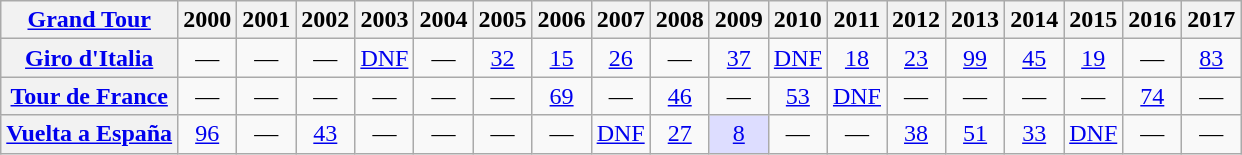<table class="wikitable plainrowheaders">
<tr>
<th scope="col"><a href='#'>Grand Tour</a></th>
<th scope="col">2000</th>
<th scope="col">2001</th>
<th scope="col">2002</th>
<th scope="col">2003</th>
<th scope="col">2004</th>
<th scope="col">2005</th>
<th scope="col">2006</th>
<th scope="col">2007</th>
<th scope="col">2008</th>
<th scope="col">2009</th>
<th scope="col">2010</th>
<th scope="col">2011</th>
<th scope="col">2012</th>
<th scope="col">2013</th>
<th scope="col">2014</th>
<th scope="col">2015</th>
<th scope="col">2016</th>
<th scope="col">2017</th>
</tr>
<tr style="text-align:center;">
<th scope="row"> <a href='#'>Giro d'Italia</a></th>
<td>—</td>
<td>—</td>
<td>—</td>
<td><a href='#'>DNF</a></td>
<td>—</td>
<td><a href='#'>32</a></td>
<td><a href='#'>15</a></td>
<td><a href='#'>26</a></td>
<td>—</td>
<td><a href='#'>37</a></td>
<td><a href='#'>DNF</a></td>
<td><a href='#'>18</a></td>
<td><a href='#'>23</a></td>
<td><a href='#'>99</a></td>
<td><a href='#'>45</a></td>
<td><a href='#'>19</a></td>
<td>—</td>
<td><a href='#'>83</a></td>
</tr>
<tr style="text-align:center;">
<th scope="row"> <a href='#'>Tour de France</a></th>
<td>—</td>
<td>—</td>
<td>—</td>
<td>—</td>
<td>—</td>
<td>—</td>
<td><a href='#'>69</a></td>
<td>—</td>
<td><a href='#'>46</a></td>
<td>—</td>
<td><a href='#'>53</a></td>
<td><a href='#'>DNF</a></td>
<td>—</td>
<td>—</td>
<td>—</td>
<td>—</td>
<td><a href='#'>74</a></td>
<td>—</td>
</tr>
<tr style="text-align:center;">
<th scope="row"> <a href='#'>Vuelta a España</a></th>
<td><a href='#'>96</a></td>
<td>—</td>
<td><a href='#'>43</a></td>
<td>—</td>
<td>—</td>
<td>—</td>
<td>—</td>
<td><a href='#'>DNF</a></td>
<td><a href='#'>27</a></td>
<td align="center" style="background:#ddddff;"><a href='#'>8</a></td>
<td>—</td>
<td>—</td>
<td><a href='#'>38</a></td>
<td><a href='#'>51</a></td>
<td><a href='#'>33</a></td>
<td><a href='#'>DNF</a></td>
<td>—</td>
<td>—</td>
</tr>
</table>
